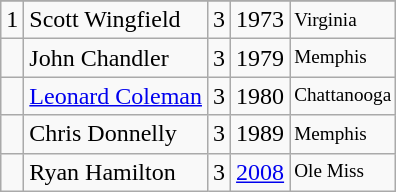<table class="wikitable">
<tr>
</tr>
<tr>
<td>1</td>
<td>Scott Wingfield</td>
<td>3</td>
<td>1973</td>
<td style="font-size:80%;">Virginia</td>
</tr>
<tr>
<td></td>
<td>John Chandler</td>
<td>3</td>
<td>1979</td>
<td style="font-size:80%;">Memphis</td>
</tr>
<tr>
<td></td>
<td><a href='#'>Leonard Coleman</a></td>
<td>3</td>
<td>1980</td>
<td style="font-size:80%;">Chattanooga</td>
</tr>
<tr>
<td></td>
<td>Chris Donnelly</td>
<td>3</td>
<td>1989</td>
<td style="font-size:80%;">Memphis</td>
</tr>
<tr>
<td></td>
<td>Ryan Hamilton</td>
<td>3</td>
<td><a href='#'>2008</a></td>
<td style="font-size:80%;">Ole Miss</td>
</tr>
</table>
